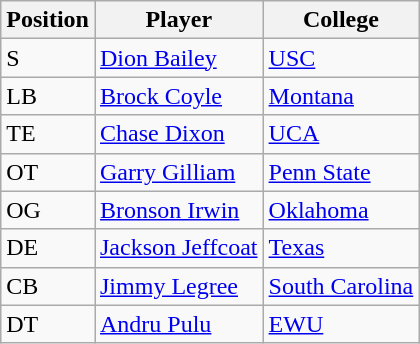<table class="wikitable sortable">
<tr>
<th>Position</th>
<th>Player</th>
<th>College</th>
</tr>
<tr>
<td>S</td>
<td><a href='#'>Dion Bailey</a></td>
<td><a href='#'>USC</a></td>
</tr>
<tr>
<td>LB</td>
<td><a href='#'>Brock Coyle</a></td>
<td><a href='#'>Montana</a></td>
</tr>
<tr>
<td>TE</td>
<td><a href='#'>Chase Dixon</a></td>
<td><a href='#'>UCA</a></td>
</tr>
<tr>
<td>OT</td>
<td><a href='#'>Garry Gilliam</a></td>
<td><a href='#'>Penn State</a></td>
</tr>
<tr>
<td>OG</td>
<td><a href='#'>Bronson Irwin</a></td>
<td><a href='#'>Oklahoma</a></td>
</tr>
<tr>
<td>DE</td>
<td><a href='#'>Jackson Jeffcoat</a></td>
<td><a href='#'>Texas</a></td>
</tr>
<tr>
<td>CB</td>
<td><a href='#'>Jimmy Legree</a></td>
<td><a href='#'>South Carolina</a></td>
</tr>
<tr>
<td>DT</td>
<td><a href='#'>Andru Pulu</a></td>
<td><a href='#'>EWU</a></td>
</tr>
</table>
